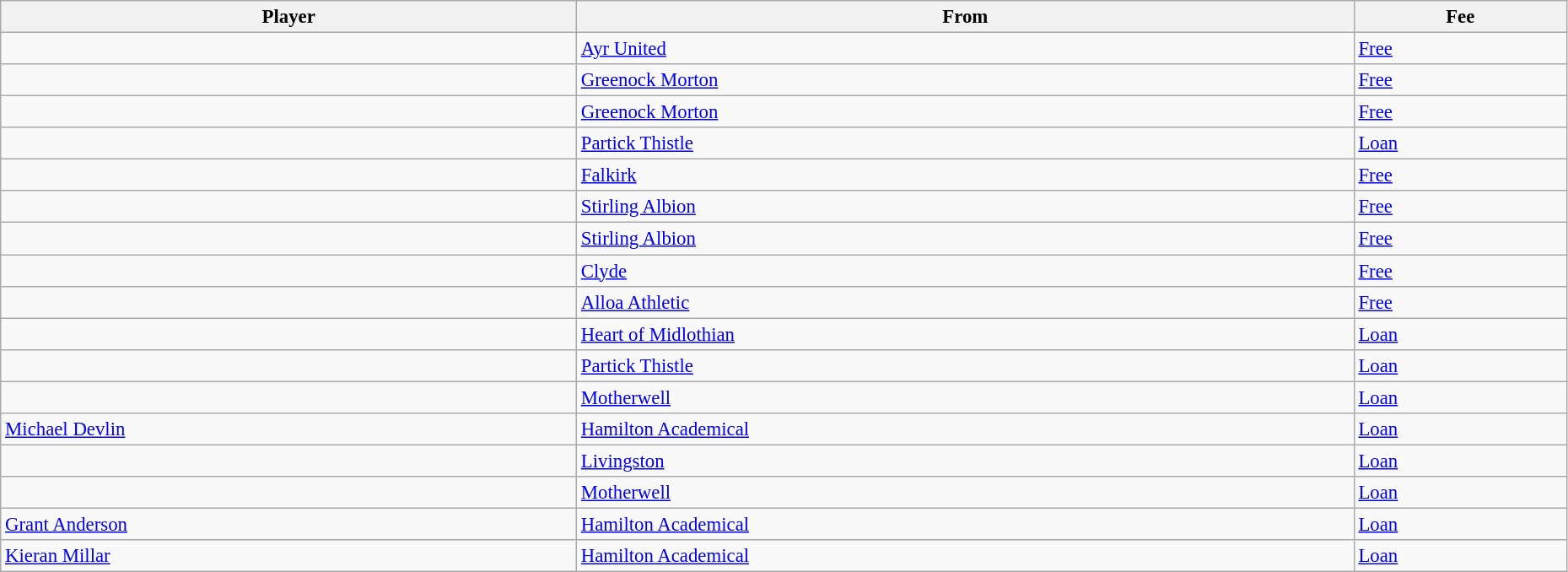<table class="wikitable" style="text-align:center; font-size:95%;width:98%; text-align:left">
<tr>
<th>Player</th>
<th>From</th>
<th>Fee</th>
</tr>
<tr>
<td> </td>
<td> <a href='#'>Ayr United</a></td>
<td><a href='#'>Free</a></td>
</tr>
<tr>
<td> </td>
<td> <a href='#'>Greenock Morton</a></td>
<td><a href='#'>Free</a></td>
</tr>
<tr>
<td> </td>
<td> <a href='#'>Greenock Morton</a></td>
<td><a href='#'>Free</a></td>
</tr>
<tr>
<td> </td>
<td> <a href='#'>Partick Thistle</a></td>
<td><a href='#'>Loan</a></td>
</tr>
<tr>
<td> </td>
<td> <a href='#'>Falkirk</a></td>
<td><a href='#'>Free</a></td>
</tr>
<tr>
<td> </td>
<td> <a href='#'>Stirling Albion</a></td>
<td><a href='#'>Free</a></td>
</tr>
<tr>
<td> </td>
<td> <a href='#'>Stirling Albion</a></td>
<td><a href='#'>Free</a></td>
</tr>
<tr>
<td> </td>
<td> <a href='#'>Clyde</a></td>
<td><a href='#'>Free</a></td>
</tr>
<tr>
<td> </td>
<td> <a href='#'>Alloa Athletic</a></td>
<td><a href='#'>Free</a></td>
</tr>
<tr>
<td> </td>
<td> <a href='#'>Heart of Midlothian</a></td>
<td><a href='#'>Loan</a></td>
</tr>
<tr>
<td> </td>
<td> <a href='#'>Partick Thistle</a></td>
<td><a href='#'>Loan</a></td>
</tr>
<tr>
<td> </td>
<td> <a href='#'>Motherwell</a></td>
<td><a href='#'>Loan</a></td>
</tr>
<tr>
<td> <a href='#'>Michael Devlin</a></td>
<td> <a href='#'>Hamilton Academical</a></td>
<td><a href='#'>Loan</a></td>
</tr>
<tr>
<td> </td>
<td>  <a href='#'>Livingston</a></td>
<td><a href='#'>Loan</a></td>
</tr>
<tr>
<td> </td>
<td>  <a href='#'>Motherwell</a></td>
<td><a href='#'>Loan</a></td>
</tr>
<tr>
<td> <a href='#'>Grant Anderson</a></td>
<td> <a href='#'>Hamilton Academical</a></td>
<td><a href='#'>Loan</a></td>
</tr>
<tr>
<td> <a href='#'>Kieran Millar</a></td>
<td> <a href='#'>Hamilton Academical</a></td>
<td><a href='#'>Loan</a></td>
</tr>
</table>
